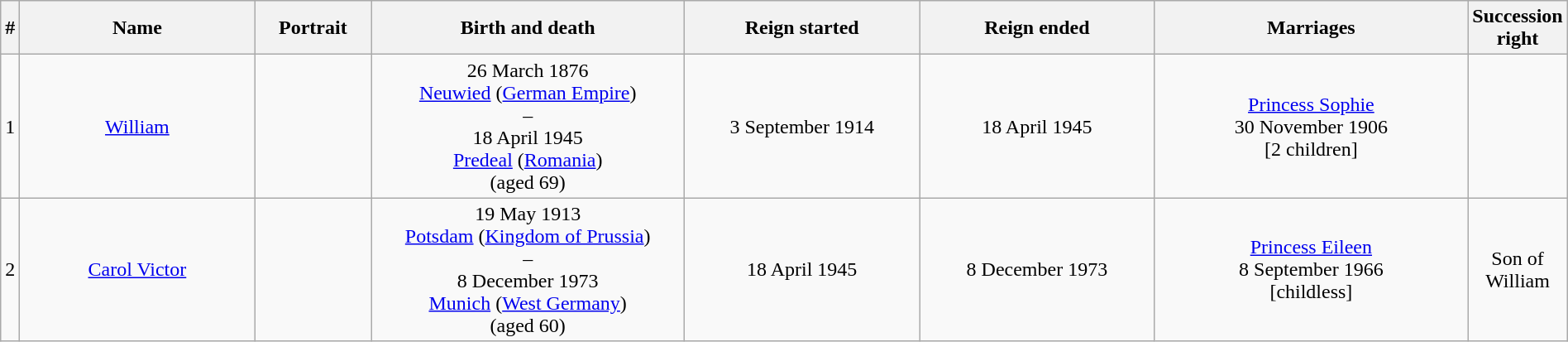<table style="text-align:center; width:100%" class="wikitable">
<tr>
<th>#</th>
<th width=15%>Name</th>
<th width=105px>Portrait</th>
<th width=20%>Birth and death</th>
<th width=15%>Reign started</th>
<th width=15%>Reign ended</th>
<th width=20%>Marriages</th>
<th width=15>Succession right</th>
</tr>
<tr>
<td align="center">1</td>
<td align="center"><a href='#'>William</a></td>
<td align="center"></td>
<td align="center">26 March 1876<br><a href='#'>Neuwied</a> (<a href='#'>German Empire</a>)<br>–<br>18 April 1945<br><a href='#'>Predeal</a> (<a href='#'>Romania</a>)<br>(aged 69)</td>
<td align="center">3 September 1914</td>
<td align="center">18 April 1945</td>
<td align="center"><a href='#'>Princess Sophie</a><br>30 November 1906<br>[2 children]</td>
<td align="center"></td>
</tr>
<tr>
<td align="center">2</td>
<td align="center"><a href='#'>Carol Victor</a></td>
<td align="center"></td>
<td align="center">19 May 1913<br><a href='#'>Potsdam</a> (<a href='#'>Kingdom of Prussia</a>)<br>–<br>8 December 1973<br><a href='#'>Munich</a> (<a href='#'>West Germany</a>)<br>(aged 60)</td>
<td align="center">18 April 1945</td>
<td align="center">8 December 1973</td>
<td align="center"><a href='#'>Princess Eileen</a><br>8 September 1966<br>[childless]</td>
<td align="center">Son of<br>William</td>
</tr>
</table>
